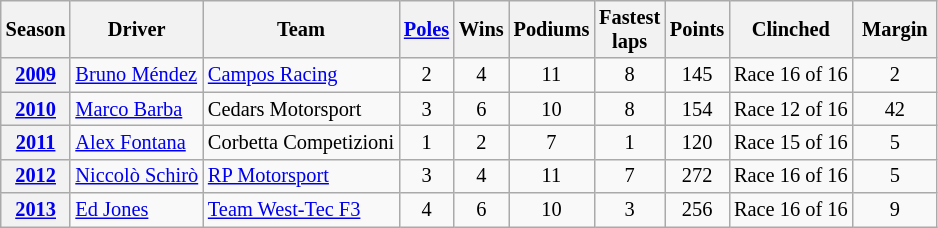<table class="wikitable sortable" style="font-size:85%; text-align:center;">
<tr>
<th scope=col>Season</th>
<th scope=col>Driver</th>
<th scope=col>Team</th>
<th scope=col><a href='#'>Poles</a></th>
<th scope=col>Wins</th>
<th scope=col>Podiums</th>
<th scope=col width="40">Fastest laps</th>
<th scope=col>Points</th>
<th scope=col>Clinched</th>
<th scope=col width="50">Margin</th>
</tr>
<tr>
<th><a href='#'>2009</a></th>
<td align=left> <a href='#'>Bruno Méndez</a></td>
<td align=left> <a href='#'>Campos Racing</a></td>
<td>2</td>
<td>4</td>
<td>11</td>
<td>8</td>
<td>145</td>
<td>Race 16 of 16</td>
<td>2</td>
</tr>
<tr>
<th><a href='#'>2010</a></th>
<td align=left> <a href='#'>Marco Barba</a></td>
<td align=left> Cedars Motorsport</td>
<td>3</td>
<td>6</td>
<td>10</td>
<td>8</td>
<td>154</td>
<td>Race 12 of 16</td>
<td>42</td>
</tr>
<tr>
<th><a href='#'>2011</a></th>
<td align=left> <a href='#'>Alex Fontana</a></td>
<td align=left> Corbetta Competizioni</td>
<td>1</td>
<td>2</td>
<td>7</td>
<td>1</td>
<td>120</td>
<td>Race 15 of 16</td>
<td>5</td>
</tr>
<tr>
<th><a href='#'>2012</a></th>
<td align=left> <a href='#'>Niccolò Schirò</a></td>
<td align=left> <a href='#'>RP Motorsport</a></td>
<td>3</td>
<td>4</td>
<td>11</td>
<td>7</td>
<td>272</td>
<td>Race 16 of 16</td>
<td>5</td>
</tr>
<tr>
<th><a href='#'>2013</a></th>
<td align=left> <a href='#'>Ed Jones</a></td>
<td align=left> <a href='#'>Team West-Tec F3</a></td>
<td>4</td>
<td>6</td>
<td>10</td>
<td>3</td>
<td>256</td>
<td>Race 16 of 16</td>
<td>9</td>
</tr>
</table>
